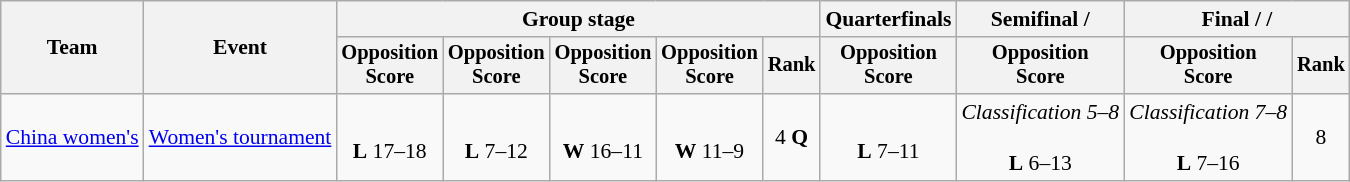<table class=wikitable style=font-size:90%;text-align:center>
<tr>
<th rowspan=2>Team</th>
<th rowspan=2>Event</th>
<th colspan=5>Group stage</th>
<th>Quarterfinals</th>
<th>Semifinal / </th>
<th colspan=2>Final /  / </th>
</tr>
<tr style=font-size:95%>
<th>Opposition<br>Score</th>
<th>Opposition<br>Score</th>
<th>Opposition<br>Score</th>
<th>Opposition<br>Score</th>
<th>Rank</th>
<th>Opposition<br>Score</th>
<th>Opposition<br>Score</th>
<th>Opposition<br>Score</th>
<th>Rank</th>
</tr>
<tr>
<td align=left><a href='#'>China women's</a></td>
<td align=left><a href='#'>Women's tournament</a></td>
<td><br><strong>L</strong> 17–18</td>
<td><br><strong>L</strong> 7–12</td>
<td><br><strong>W</strong> 16–11</td>
<td><br><strong>W</strong> 11–9</td>
<td>4 <strong>Q</strong></td>
<td><br><strong>L</strong> 7–11</td>
<td><em>Classification 5–8</em><br><br><strong>L</strong> 6–13</td>
<td><em>Classification 7–8</em><br><br><strong>L</strong> 7–16</td>
<td>8</td>
</tr>
</table>
